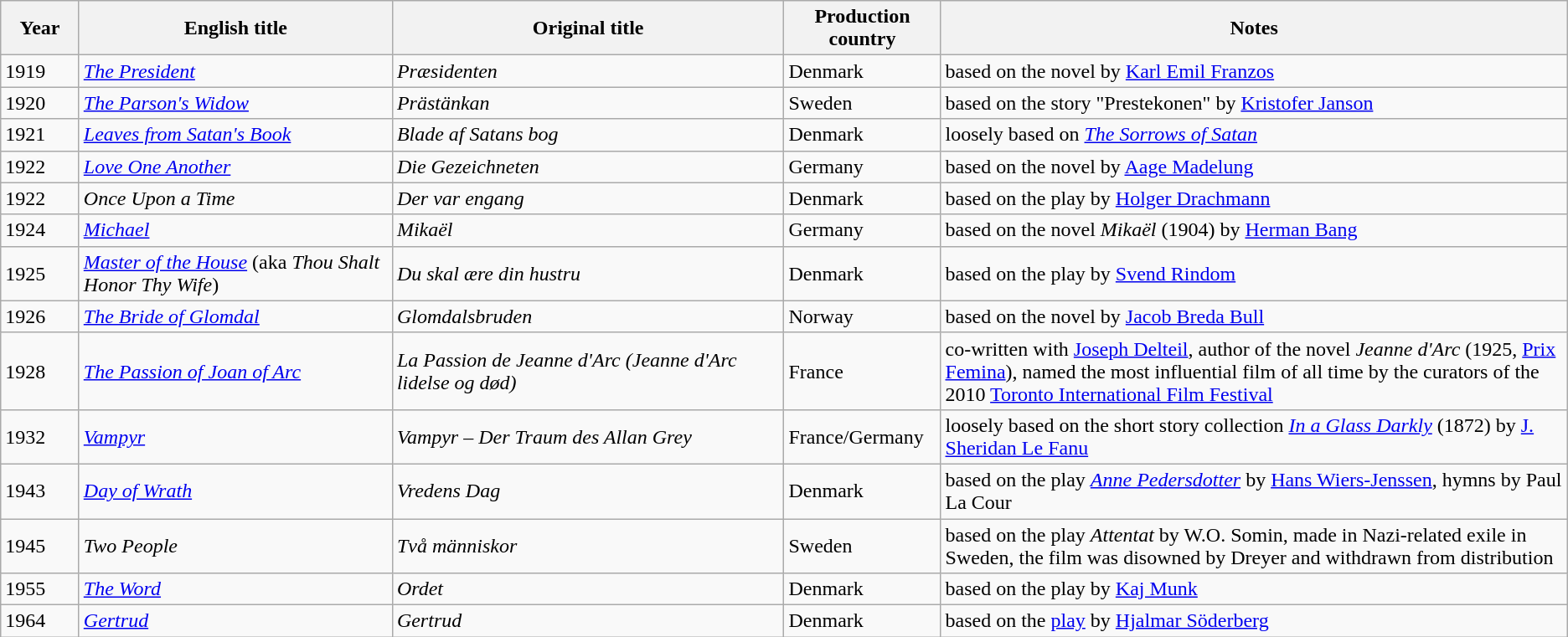<table class="wikitable">
<tr>
<th width="5%">Year</th>
<th width="20%">English title</th>
<th width="25%">Original title</th>
<th width="10%">Production country</th>
<th>Notes</th>
</tr>
<tr>
<td>1919</td>
<td><em><a href='#'>The President</a></em></td>
<td><em>Præsidenten</em></td>
<td>Denmark</td>
<td>based on the novel by <a href='#'>Karl Emil Franzos</a></td>
</tr>
<tr>
<td>1920</td>
<td><em><a href='#'>The Parson's Widow</a></em></td>
<td><em>Prästänkan</em></td>
<td>Sweden</td>
<td>based on the story "Prestekonen" by <a href='#'>Kristofer Janson</a></td>
</tr>
<tr>
<td>1921</td>
<td><em><a href='#'>Leaves from Satan's Book</a></em></td>
<td><em>Blade af Satans bog</em></td>
<td>Denmark</td>
<td>loosely based on <em><a href='#'>The Sorrows of Satan</a></em></td>
</tr>
<tr>
<td>1922</td>
<td><em><a href='#'>Love One Another</a></em></td>
<td><em>Die Gezeichneten</em></td>
<td>Germany</td>
<td>based on the novel by <a href='#'>Aage Madelung</a></td>
</tr>
<tr>
<td>1922</td>
<td><em>Once Upon a Time</em></td>
<td><em>Der var engang</em></td>
<td>Denmark</td>
<td>based on the play by <a href='#'>Holger Drachmann</a></td>
</tr>
<tr>
<td>1924</td>
<td><em><a href='#'>Michael</a></em></td>
<td><em>Mikaël</em></td>
<td>Germany</td>
<td>based on the novel <em>Mikaël</em> (1904) by <a href='#'>Herman Bang</a></td>
</tr>
<tr>
<td>1925</td>
<td><em><a href='#'>Master of the House</a></em> (aka <em>Thou Shalt Honor Thy Wife</em>)</td>
<td><em>Du skal ære din hustru</em></td>
<td>Denmark</td>
<td>based on the play by <a href='#'>Svend Rindom</a></td>
</tr>
<tr>
<td>1926</td>
<td><em><a href='#'>The Bride of Glomdal</a></em></td>
<td><em>Glomdalsbruden</em></td>
<td>Norway</td>
<td>based on the novel by <a href='#'>Jacob Breda Bull</a></td>
</tr>
<tr>
<td>1928</td>
<td><em><a href='#'>The Passion of Joan of Arc</a></em></td>
<td><em>La Passion de Jeanne d'Arc (Jeanne d'Arc lidelse og død) </em></td>
<td>France</td>
<td>co-written with <a href='#'>Joseph Delteil</a>, author of the novel <em>Jeanne d'Arc</em> (1925, <a href='#'>Prix Femina</a>), named the most influential film of all time by the curators of the 2010 <a href='#'>Toronto International Film Festival</a></td>
</tr>
<tr>
<td>1932</td>
<td><em><a href='#'>Vampyr</a></em></td>
<td><em>Vampyr – Der Traum des Allan Grey</em></td>
<td>France/Germany</td>
<td>loosely based on the short story collection <em><a href='#'>In a Glass Darkly</a></em> (1872) by <a href='#'>J. Sheridan Le Fanu</a></td>
</tr>
<tr>
<td>1943</td>
<td><em><a href='#'>Day of Wrath</a></em></td>
<td><em>Vredens Dag</em></td>
<td>Denmark</td>
<td>based on the play <em><a href='#'>Anne Pedersdotter</a></em> by <a href='#'>Hans Wiers-Jenssen</a>, hymns by Paul La Cour</td>
</tr>
<tr>
<td>1945</td>
<td><em>Two People</em></td>
<td><em>Två människor</em></td>
<td>Sweden</td>
<td>based on the play <em>Attentat</em> by W.O. Somin, made in Nazi-related exile in Sweden, the film was disowned by Dreyer and withdrawn from distribution</td>
</tr>
<tr>
<td>1955</td>
<td><em><a href='#'>The Word</a></em></td>
<td><em>Ordet</em></td>
<td>Denmark</td>
<td>based on the play by <a href='#'>Kaj Munk</a></td>
</tr>
<tr>
<td>1964</td>
<td><em><a href='#'>Gertrud</a></em></td>
<td><em>Gertrud</em></td>
<td>Denmark</td>
<td>based on the <a href='#'>play</a> by <a href='#'>Hjalmar Söderberg</a></td>
</tr>
</table>
